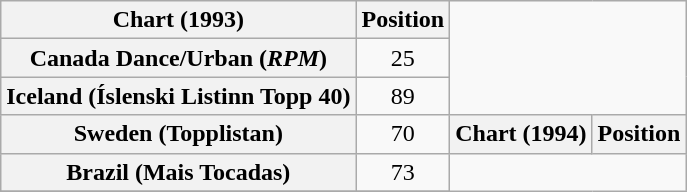<table class="wikitable plainrowheaders sortable">
<tr>
<th>Chart (1993)</th>
<th>Position</th>
</tr>
<tr>
<th scope="row">Canada Dance/Urban (<em>RPM</em>)</th>
<td align="center">25</td>
</tr>
<tr>
<th scope="row">Iceland (Íslenski Listinn Topp 40)</th>
<td align="center">89</td>
</tr>
<tr>
<th scope="row">Sweden (Topplistan)</th>
<td align="center">70</td>
<th>Chart (1994)</th>
<th>Position</th>
</tr>
<tr>
<th scope="row">Brazil (Mais Tocadas)</th>
<td align="center">73</td>
</tr>
<tr>
</tr>
</table>
